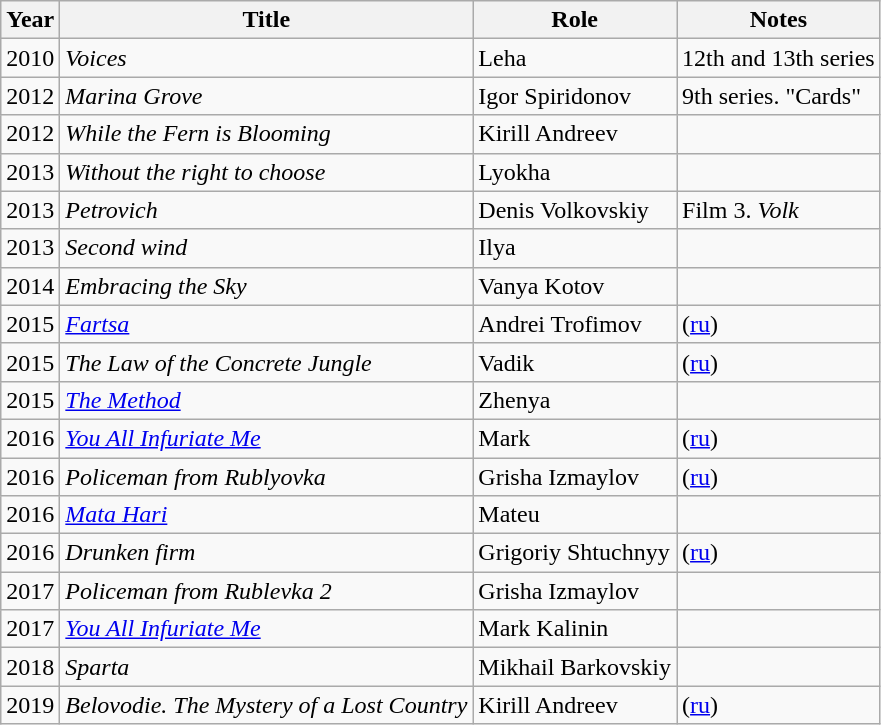<table class="wikitable sortable">
<tr>
<th>Year</th>
<th>Title</th>
<th>Role</th>
<th>Notes</th>
</tr>
<tr>
<td>2010</td>
<td><em>Voices</em></td>
<td>Leha</td>
<td>12th and 13th series</td>
</tr>
<tr>
<td>2012</td>
<td><em>Marina Grove</em></td>
<td>Igor Spiridonov</td>
<td>9th series. "Cards"</td>
</tr>
<tr>
<td>2012</td>
<td><em>While the Fern is Blooming</em></td>
<td>Kirill Andreev</td>
<td></td>
</tr>
<tr>
<td>2013</td>
<td><em>Without the right to choose</em></td>
<td>Lyokha</td>
<td></td>
</tr>
<tr>
<td>2013</td>
<td><em>Petrovich</em></td>
<td>Denis Volkovskiy</td>
<td>Film 3. <em>Volk</em></td>
</tr>
<tr>
<td>2013</td>
<td><em>Second wind</em></td>
<td>Ilya</td>
<td></td>
</tr>
<tr>
<td>2014</td>
<td><em>Embracing the Sky</em></td>
<td>Vanya Kotov</td>
<td></td>
</tr>
<tr>
<td>2015</td>
<td><em><a href='#'>Fartsa</a></em></td>
<td>Andrei Trofimov</td>
<td>(<a href='#'>ru</a>)</td>
</tr>
<tr>
<td>2015</td>
<td><em>The Law of the Concrete Jungle</em></td>
<td>Vadik</td>
<td>(<a href='#'>ru</a>)</td>
</tr>
<tr>
<td>2015</td>
<td><em><a href='#'>The Method</a></em></td>
<td>Zhenya</td>
<td></td>
</tr>
<tr>
<td>2016</td>
<td><em><a href='#'>You All Infuriate Me</a></em></td>
<td>Mark</td>
<td>(<a href='#'>ru</a>)</td>
</tr>
<tr>
<td>2016</td>
<td><em>Policeman from Rublyovka</em></td>
<td>Grisha Izmaylov</td>
<td>(<a href='#'>ru</a>)</td>
</tr>
<tr>
<td>2016</td>
<td><em><a href='#'>Mata Hari</a></em></td>
<td>Mateu</td>
<td></td>
</tr>
<tr>
<td>2016</td>
<td><em>Drunken firm</em></td>
<td>Grigoriy Shtuchnyy</td>
<td>(<a href='#'>ru</a>)</td>
</tr>
<tr>
<td>2017</td>
<td><em>Policeman from Rublevka 2</em></td>
<td>Grisha Izmaylov</td>
<td></td>
</tr>
<tr>
<td>2017</td>
<td><em><a href='#'>You All Infuriate Me</a></em></td>
<td>Mark Kalinin</td>
<td></td>
</tr>
<tr>
<td>2018</td>
<td><em>Sparta</em></td>
<td>Mikhail Barkovskiy</td>
<td></td>
</tr>
<tr>
<td>2019</td>
<td><em>Belovodie. The Mystery of a Lost Country</em></td>
<td>Kirill Andreev</td>
<td>(<a href='#'>ru</a>)</td>
</tr>
</table>
